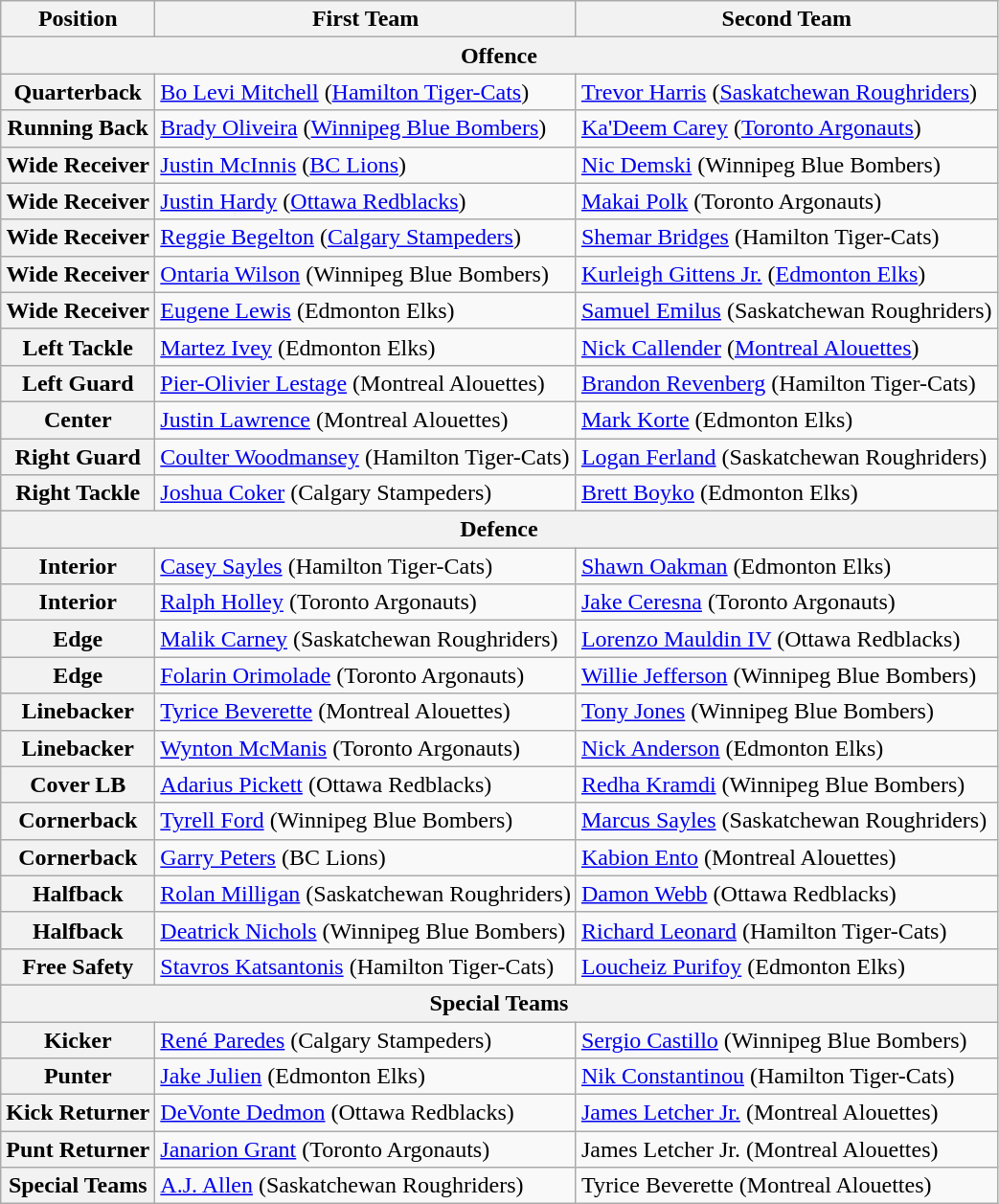<table class="wikitable collapsible collapsed">
<tr>
<th>Position</th>
<th>First Team</th>
<th>Second Team</th>
</tr>
<tr>
<th colspan="3" align="center">Offence</th>
</tr>
<tr>
<th>Quarterback</th>
<td><a href='#'>Bo Levi Mitchell</a> (<a href='#'>Hamilton Tiger-Cats</a>)</td>
<td><a href='#'>Trevor Harris</a> (<a href='#'>Saskatchewan Roughriders</a>)</td>
</tr>
<tr>
<th>Running Back</th>
<td><a href='#'>Brady Oliveira</a> (<a href='#'>Winnipeg Blue Bombers</a>)</td>
<td><a href='#'>Ka'Deem Carey</a> (<a href='#'>Toronto Argonauts</a>)</td>
</tr>
<tr>
<th>Wide Receiver</th>
<td><a href='#'>Justin McInnis</a> (<a href='#'>BC Lions</a>)</td>
<td><a href='#'>Nic Demski</a> (Winnipeg Blue Bombers)</td>
</tr>
<tr>
<th>Wide Receiver</th>
<td><a href='#'>Justin Hardy</a> (<a href='#'>Ottawa Redblacks</a>)</td>
<td><a href='#'>Makai Polk</a> (Toronto Argonauts)</td>
</tr>
<tr>
<th>Wide Receiver</th>
<td><a href='#'>Reggie Begelton</a> (<a href='#'>Calgary Stampeders</a>)</td>
<td><a href='#'>Shemar Bridges</a> (Hamilton Tiger-Cats)</td>
</tr>
<tr>
<th>Wide Receiver</th>
<td><a href='#'>Ontaria Wilson</a> (Winnipeg Blue Bombers)</td>
<td><a href='#'>Kurleigh Gittens Jr.</a> (<a href='#'>Edmonton Elks</a>)</td>
</tr>
<tr>
<th>Wide Receiver</th>
<td><a href='#'>Eugene Lewis</a> (Edmonton Elks)</td>
<td><a href='#'>Samuel Emilus</a> (Saskatchewan Roughriders)</td>
</tr>
<tr>
<th>Left Tackle</th>
<td><a href='#'>Martez Ivey</a> (Edmonton Elks)</td>
<td><a href='#'>Nick Callender</a> (<a href='#'>Montreal Alouettes</a>)</td>
</tr>
<tr>
<th>Left Guard</th>
<td><a href='#'>Pier-Olivier Lestage</a> (Montreal Alouettes)</td>
<td><a href='#'>Brandon Revenberg</a> (Hamilton Tiger-Cats)</td>
</tr>
<tr>
<th>Center</th>
<td><a href='#'>Justin Lawrence</a> (Montreal Alouettes)</td>
<td><a href='#'>Mark Korte</a> (Edmonton Elks)</td>
</tr>
<tr>
<th>Right Guard</th>
<td><a href='#'>Coulter Woodmansey</a> (Hamilton Tiger-Cats)</td>
<td><a href='#'>Logan Ferland</a> (Saskatchewan Roughriders)</td>
</tr>
<tr>
<th>Right Tackle</th>
<td><a href='#'>Joshua Coker</a> (Calgary Stampeders)</td>
<td><a href='#'>Brett Boyko</a> (Edmonton Elks)</td>
</tr>
<tr>
<th colspan="3" align="center">Defence</th>
</tr>
<tr>
<th>Interior</th>
<td><a href='#'>Casey Sayles</a> (Hamilton Tiger-Cats)</td>
<td><a href='#'>Shawn Oakman</a> (Edmonton Elks)</td>
</tr>
<tr>
<th>Interior</th>
<td><a href='#'>Ralph Holley</a> (Toronto Argonauts)</td>
<td><a href='#'>Jake Ceresna</a> (Toronto Argonauts)</td>
</tr>
<tr>
<th>Edge</th>
<td><a href='#'>Malik Carney</a> (Saskatchewan Roughriders)</td>
<td><a href='#'>Lorenzo Mauldin IV</a> (Ottawa Redblacks)</td>
</tr>
<tr>
<th>Edge</th>
<td><a href='#'>Folarin Orimolade</a> (Toronto Argonauts)</td>
<td><a href='#'>Willie Jefferson</a> (Winnipeg Blue Bombers)</td>
</tr>
<tr>
<th>Linebacker</th>
<td><a href='#'>Tyrice Beverette</a> (Montreal Alouettes)</td>
<td><a href='#'>Tony Jones</a> (Winnipeg Blue Bombers)</td>
</tr>
<tr>
<th>Linebacker</th>
<td><a href='#'>Wynton McManis</a> (Toronto Argonauts)</td>
<td><a href='#'>Nick Anderson</a> (Edmonton Elks)</td>
</tr>
<tr>
<th>Cover LB</th>
<td><a href='#'>Adarius Pickett</a> (Ottawa Redblacks)</td>
<td><a href='#'>Redha Kramdi</a> (Winnipeg Blue Bombers)</td>
</tr>
<tr>
<th>Cornerback</th>
<td><a href='#'>Tyrell Ford</a> (Winnipeg Blue Bombers)</td>
<td><a href='#'>Marcus Sayles</a> (Saskatchewan Roughriders)</td>
</tr>
<tr>
<th>Cornerback</th>
<td><a href='#'>Garry Peters</a> (BC Lions)</td>
<td><a href='#'>Kabion Ento</a> (Montreal Alouettes)</td>
</tr>
<tr>
<th>Halfback</th>
<td><a href='#'>Rolan Milligan</a> (Saskatchewan Roughriders)</td>
<td><a href='#'>Damon Webb</a> (Ottawa Redblacks)</td>
</tr>
<tr>
<th>Halfback</th>
<td><a href='#'>Deatrick Nichols</a> (Winnipeg Blue Bombers)</td>
<td><a href='#'>Richard Leonard</a> (Hamilton Tiger-Cats)</td>
</tr>
<tr>
<th>Free Safety</th>
<td><a href='#'>Stavros Katsantonis</a> (Hamilton Tiger-Cats)</td>
<td><a href='#'>Loucheiz Purifoy</a> (Edmonton Elks)</td>
</tr>
<tr>
<th colspan="3" align="center">Special Teams</th>
</tr>
<tr>
<th>Kicker</th>
<td><a href='#'>René Paredes</a> (Calgary Stampeders)</td>
<td><a href='#'>Sergio Castillo</a> (Winnipeg Blue Bombers)</td>
</tr>
<tr>
<th>Punter</th>
<td><a href='#'>Jake Julien</a> (Edmonton Elks)</td>
<td><a href='#'>Nik Constantinou</a> (Hamilton Tiger-Cats)</td>
</tr>
<tr>
<th>Kick Returner</th>
<td><a href='#'>DeVonte Dedmon</a> (Ottawa Redblacks)</td>
<td><a href='#'>James Letcher Jr.</a> (Montreal Alouettes)</td>
</tr>
<tr>
<th>Punt Returner</th>
<td><a href='#'>Janarion Grant</a> (Toronto Argonauts)</td>
<td>James Letcher Jr. (Montreal Alouettes)</td>
</tr>
<tr>
<th>Special Teams</th>
<td><a href='#'>A.J. Allen</a> (Saskatchewan Roughriders)</td>
<td>Tyrice Beverette (Montreal Alouettes)</td>
</tr>
</table>
